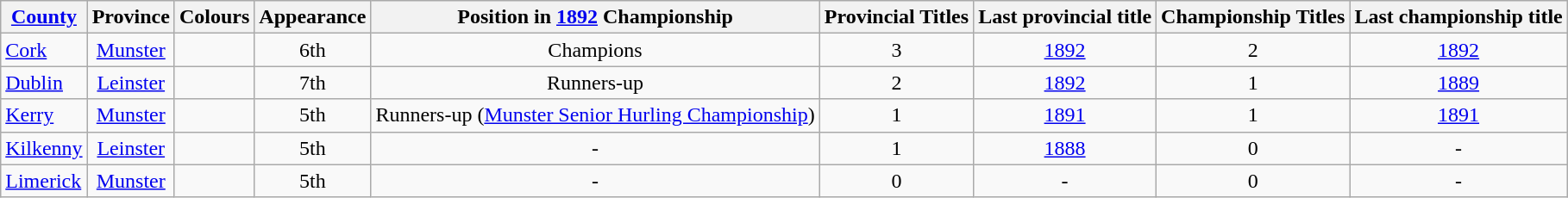<table class="wikitable sortable" style="text-align:center">
<tr>
<th><a href='#'>County</a></th>
<th>Province</th>
<th>Colours</th>
<th>Appearance</th>
<th>Position in <a href='#'>1892</a> Championship</th>
<th>Provincial Titles</th>
<th>Last provincial title</th>
<th>Championship Titles</th>
<th>Last championship title</th>
</tr>
<tr>
<td style="text-align:left"> <a href='#'>Cork</a></td>
<td><a href='#'>Munster</a></td>
<td></td>
<td>6th</td>
<td>Champions</td>
<td>3</td>
<td><a href='#'>1892</a></td>
<td>2</td>
<td><a href='#'>1892</a></td>
</tr>
<tr>
<td style="text-align:left"> <a href='#'>Dublin</a></td>
<td><a href='#'>Leinster</a></td>
<td></td>
<td>7th</td>
<td>Runners-up</td>
<td>2</td>
<td><a href='#'>1892</a></td>
<td>1</td>
<td><a href='#'>1889</a></td>
</tr>
<tr>
<td style="text-align:left"> <a href='#'>Kerry</a></td>
<td><a href='#'>Munster</a></td>
<td></td>
<td>5th</td>
<td>Runners-up (<a href='#'>Munster Senior Hurling Championship</a>)</td>
<td>1</td>
<td><a href='#'>1891</a></td>
<td>1</td>
<td><a href='#'>1891</a></td>
</tr>
<tr>
<td style="text-align:left"> <a href='#'>Kilkenny</a></td>
<td><a href='#'>Leinster</a></td>
<td></td>
<td>5th</td>
<td>-</td>
<td>1</td>
<td><a href='#'>1888</a></td>
<td>0</td>
<td>-</td>
</tr>
<tr>
<td style="text-align:left"> <a href='#'>Limerick</a></td>
<td><a href='#'>Munster</a></td>
<td></td>
<td>5th</td>
<td>-</td>
<td>0</td>
<td>-</td>
<td>0</td>
<td>-</td>
</tr>
</table>
